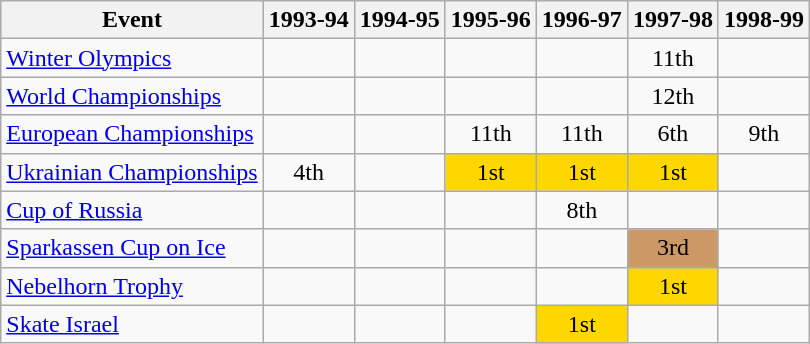<table class="wikitable">
<tr>
<th>Event</th>
<th>1993-94</th>
<th>1994-95</th>
<th>1995-96</th>
<th>1996-97</th>
<th>1997-98</th>
<th>1998-99</th>
</tr>
<tr>
<td><a href='#'>Winter Olympics</a></td>
<td></td>
<td></td>
<td></td>
<td></td>
<td align="center">11th</td>
<td></td>
</tr>
<tr>
<td><a href='#'>World Championships</a></td>
<td></td>
<td></td>
<td></td>
<td></td>
<td align="center">12th</td>
<td></td>
</tr>
<tr>
<td><a href='#'>European Championships</a></td>
<td></td>
<td></td>
<td align="center">11th</td>
<td align="center">11th</td>
<td align="center">6th</td>
<td align="center">9th</td>
</tr>
<tr>
<td><a href='#'>Ukrainian Championships</a></td>
<td align="center">4th</td>
<td></td>
<td align="center" bgcolor="gold">1st</td>
<td align="center" bgcolor="gold">1st</td>
<td align="center" bgcolor="gold">1st</td>
<td></td>
</tr>
<tr>
<td><a href='#'>Cup of Russia</a></td>
<td></td>
<td></td>
<td></td>
<td align="center">8th</td>
<td></td>
<td></td>
</tr>
<tr>
<td><a href='#'>Sparkassen Cup on Ice</a></td>
<td></td>
<td></td>
<td></td>
<td></td>
<td align="center" bgcolor="cc9966">3rd</td>
<td></td>
</tr>
<tr>
<td><a href='#'>Nebelhorn Trophy</a></td>
<td></td>
<td></td>
<td></td>
<td></td>
<td align="center" bgcolor="gold">1st</td>
<td></td>
</tr>
<tr>
<td><a href='#'>Skate Israel</a></td>
<td></td>
<td></td>
<td></td>
<td align="center" bgcolor="gold">1st</td>
<td></td>
<td></td>
</tr>
</table>
